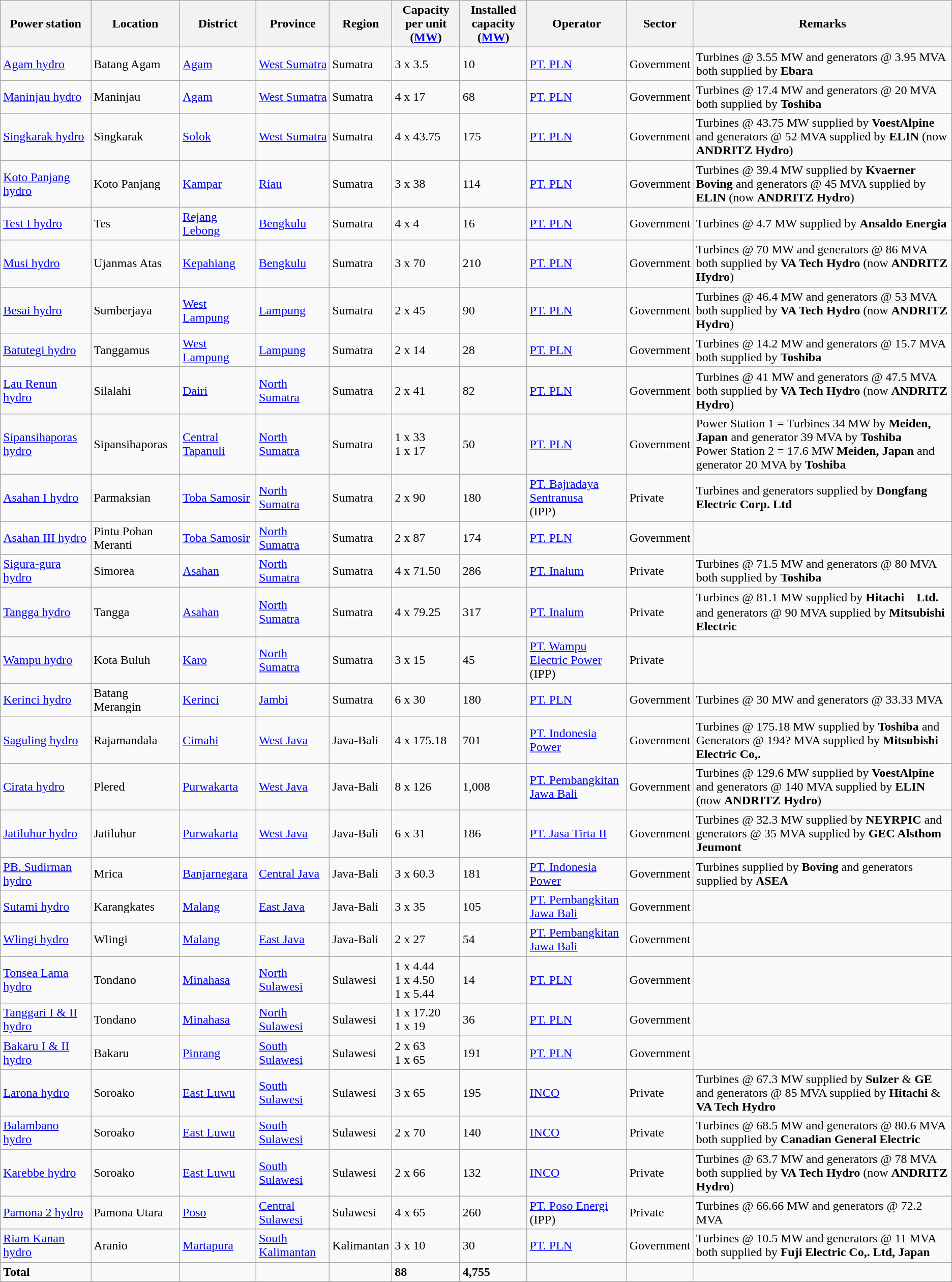<table class="wikitable sortable">
<tr>
<th>Power station</th>
<th>Location</th>
<th>District</th>
<th>Province</th>
<th>Region</th>
<th>Capacity per unit<br>(<a href='#'>MW</a>)</th>
<th>Installed capacity<br> (<a href='#'>MW</a>)</th>
<th>Operator</th>
<th>Sector</th>
<th>Remarks</th>
</tr>
<tr>
<td><a href='#'>Agam hydro</a></td>
<td>Batang Agam</td>
<td><a href='#'>Agam</a></td>
<td><a href='#'>West Sumatra</a></td>
<td>Sumatra</td>
<td>3 x 3.5</td>
<td>10</td>
<td><a href='#'>PT. PLN</a></td>
<td>Government</td>
<td>Turbines @ 3.55 MW and generators @ 3.95 MVA both supplied by <strong>Ebara</strong></td>
</tr>
<tr>
<td><a href='#'>Maninjau hydro</a></td>
<td>Maninjau</td>
<td><a href='#'>Agam</a></td>
<td><a href='#'>West Sumatra</a></td>
<td>Sumatra</td>
<td>4 x 17</td>
<td>68</td>
<td><a href='#'>PT. PLN</a></td>
<td>Government</td>
<td>Turbines @ 17.4 MW and generators @ 20 MVA both supplied by <strong>Toshiba</strong></td>
</tr>
<tr>
<td><a href='#'>Singkarak hydro</a></td>
<td>Singkarak</td>
<td><a href='#'>Solok</a></td>
<td><a href='#'>West Sumatra</a></td>
<td>Sumatra</td>
<td>4 x 43.75</td>
<td>175</td>
<td><a href='#'>PT. PLN</a></td>
<td>Government</td>
<td>Turbines @ 43.75 MW supplied by <strong>VoestAlpine</strong> and generators @ 52 MVA supplied by <strong>ELIN</strong> (now <strong>ANDRITZ Hydro</strong>)</td>
</tr>
<tr>
<td><a href='#'>Koto Panjang hydro</a></td>
<td>Koto Panjang</td>
<td><a href='#'>Kampar</a></td>
<td><a href='#'>Riau</a></td>
<td>Sumatra</td>
<td>3 x 38</td>
<td>114</td>
<td><a href='#'>PT. PLN</a></td>
<td>Government</td>
<td>Turbines @ 39.4 MW supplied by <strong>Kvaerner Boving</strong> and generators @ 45 MVA supplied by <strong>ELIN</strong> (now <strong>ANDRITZ Hydro</strong>)</td>
</tr>
<tr>
<td><a href='#'>Test I hydro</a></td>
<td>Tes</td>
<td><a href='#'>Rejang Lebong</a></td>
<td><a href='#'>Bengkulu</a></td>
<td>Sumatra</td>
<td>4 x 4</td>
<td>16</td>
<td><a href='#'>PT. PLN</a></td>
<td>Government</td>
<td>Turbines @ 4.7 MW supplied by <strong>Ansaldo Energia</strong></td>
</tr>
<tr>
<td><a href='#'>Musi hydro</a></td>
<td>Ujanmas Atas</td>
<td><a href='#'>Kepahiang</a></td>
<td><a href='#'>Bengkulu</a></td>
<td>Sumatra</td>
<td>3 x 70</td>
<td>210</td>
<td><a href='#'>PT. PLN</a></td>
<td>Government</td>
<td>Turbines @ 70 MW and generators @ 86 MVA both supplied by <strong>VA Tech Hydro</strong> (now <strong>ANDRITZ Hydro</strong>)</td>
</tr>
<tr>
<td><a href='#'>Besai hydro</a></td>
<td>Sumberjaya</td>
<td><a href='#'>West Lampung</a></td>
<td><a href='#'>Lampung</a></td>
<td>Sumatra</td>
<td>2 x 45</td>
<td>90</td>
<td><a href='#'>PT. PLN</a></td>
<td>Government</td>
<td>Turbines @ 46.4 MW and generators @ 53 MVA both supplied by <strong>VA Tech Hydro</strong> (now <strong>ANDRITZ Hydro</strong>)</td>
</tr>
<tr>
<td><a href='#'>Batutegi hydro</a></td>
<td>Tanggamus</td>
<td><a href='#'>West Lampung</a></td>
<td><a href='#'>Lampung</a></td>
<td>Sumatra</td>
<td>2 x 14</td>
<td>28</td>
<td><a href='#'>PT. PLN</a></td>
<td>Government</td>
<td>Turbines @ 14.2 MW and generators @ 15.7 MVA both supplied by <strong>Toshiba</strong></td>
</tr>
<tr>
<td><a href='#'>Lau Renun hydro</a></td>
<td>Silalahi</td>
<td><a href='#'>Dairi</a></td>
<td><a href='#'>North Sumatra</a></td>
<td>Sumatra</td>
<td>2 x 41</td>
<td>82</td>
<td><a href='#'>PT. PLN</a></td>
<td>Government</td>
<td>Turbines @ 41 MW and generators @ 47.5 MVA both supplied by <strong>VA Tech Hydro</strong> (now <strong>ANDRITZ Hydro</strong>)</td>
</tr>
<tr>
<td><a href='#'>Sipansihaporas hydro</a></td>
<td>Sipansihaporas</td>
<td><a href='#'>Central Tapanuli</a></td>
<td><a href='#'>North Sumatra</a></td>
<td>Sumatra</td>
<td>1 x 33 <br> 1 x 17</td>
<td>50</td>
<td><a href='#'>PT. PLN</a></td>
<td>Government</td>
<td>Power Station 1 = Turbines 34 MW by <strong>Meiden, Japan</strong> and generator 39 MVA by <strong>Toshiba</strong> <br> Power Station 2 = 17.6 MW <strong>Meiden, Japan</strong> and generator 20 MVA by <strong>Toshiba</strong></td>
</tr>
<tr>
<td><a href='#'>Asahan I hydro</a></td>
<td>Parmaksian</td>
<td><a href='#'>Toba Samosir</a></td>
<td><a href='#'>North Sumatra</a></td>
<td>Sumatra</td>
<td>2 x 90</td>
<td>180</td>
<td><a href='#'>PT. Bajradaya Sentranusa</a><br> (IPP)</td>
<td>Private</td>
<td>Turbines and generators supplied by <strong>Dongfang Electric Corp. Ltd</strong></td>
</tr>
<tr>
<td><a href='#'>Asahan III hydro</a></td>
<td>Pintu Pohan Meranti</td>
<td><a href='#'>Toba Samosir</a></td>
<td><a href='#'>North Sumatra</a></td>
<td>Sumatra</td>
<td>2 x 87</td>
<td>174</td>
<td><a href='#'>PT. PLN</a></td>
<td>Government</td>
<td></td>
</tr>
<tr>
<td><a href='#'>Sigura-gura hydro</a></td>
<td>Simorea</td>
<td><a href='#'>Asahan</a></td>
<td><a href='#'>North Sumatra</a></td>
<td>Sumatra</td>
<td>4 x 71.50</td>
<td>286</td>
<td><a href='#'>PT. Inalum</a></td>
<td>Private</td>
<td>Turbines @ 71.5 MW and generators @ 80 MVA both supplied by <strong>Toshiba</strong></td>
</tr>
<tr>
<td><a href='#'>Tangga hydro</a></td>
<td>Tangga</td>
<td><a href='#'>Asahan</a></td>
<td><a href='#'>North Sumatra</a></td>
<td>Sumatra</td>
<td>4 x 79.25</td>
<td>317</td>
<td><a href='#'>PT. Inalum</a></td>
<td>Private</td>
<td>Turbines @ 81.1 MW supplied by <strong>Hitachi　Ltd.</strong> and generators @ 90 MVA supplied by <strong>Mitsubishi Electric</strong></td>
</tr>
<tr>
<td><a href='#'>Wampu hydro</a></td>
<td>Kota Buluh</td>
<td><a href='#'>Karo</a></td>
<td><a href='#'>North Sumatra</a></td>
<td>Sumatra</td>
<td>3 x 15</td>
<td>45</td>
<td><a href='#'>PT. Wampu Electric Power</a><br> (IPP)</td>
<td>Private</td>
<td></td>
</tr>
<tr>
<td><a href='#'>Kerinci hydro</a></td>
<td>Batang Merangin</td>
<td><a href='#'>Kerinci</a></td>
<td><a href='#'>Jambi</a></td>
<td>Sumatra</td>
<td>6 x 30</td>
<td>180</td>
<td><a href='#'>PT. PLN</a></td>
<td>Government</td>
<td>Turbines @ 30 MW and generators @ 33.33 MVA</td>
</tr>
<tr>
<td><a href='#'>Saguling hydro</a></td>
<td>Rajamandala</td>
<td><a href='#'>Cimahi</a></td>
<td><a href='#'>West Java</a></td>
<td>Java-Bali</td>
<td>4 x 175.18</td>
<td>701</td>
<td><a href='#'>PT. Indonesia Power</a></td>
<td>Government</td>
<td>Turbines @ 175.18 MW supplied by <strong>Toshiba</strong> and Generators @ 194? MVA supplied by <strong>Mitsubishi Electric Co,.</strong></td>
</tr>
<tr>
<td><a href='#'>Cirata hydro</a></td>
<td>Plered</td>
<td><a href='#'>Purwakarta</a></td>
<td><a href='#'>West Java</a></td>
<td>Java-Bali</td>
<td>8 x 126</td>
<td>1,008</td>
<td><a href='#'>PT. Pembangkitan Jawa Bali</a></td>
<td>Government</td>
<td>Turbines @ 129.6 MW supplied by <strong>VoestAlpine</strong> and generators @ 140 MVA supplied by <strong>ELIN</strong> (now <strong>ANDRITZ Hydro</strong>)</td>
</tr>
<tr>
<td><a href='#'>Jatiluhur hydro</a></td>
<td>Jatiluhur</td>
<td><a href='#'>Purwakarta</a></td>
<td><a href='#'>West Java</a></td>
<td>Java-Bali</td>
<td>6 x 31</td>
<td>186</td>
<td><a href='#'>PT. Jasa Tirta II</a></td>
<td>Government</td>
<td>Turbines @ 32.3 MW supplied by <strong>NEYRPIC</strong> and generators @ 35 MVA supplied by <strong>GEC Alsthom Jeumont</strong></td>
</tr>
<tr>
<td><a href='#'>PB. Sudirman hydro</a></td>
<td>Mrica</td>
<td><a href='#'>Banjarnegara</a></td>
<td><a href='#'>Central Java</a></td>
<td>Java-Bali</td>
<td>3 x 60.3</td>
<td>181</td>
<td><a href='#'>PT. Indonesia Power</a></td>
<td>Government</td>
<td>Turbines supplied by <strong>Boving</strong> and generators supplied by <strong>ASEA</strong></td>
</tr>
<tr>
<td><a href='#'>Sutami hydro</a></td>
<td>Karangkates</td>
<td><a href='#'>Malang</a></td>
<td><a href='#'>East Java</a></td>
<td>Java-Bali</td>
<td>3 x 35</td>
<td>105</td>
<td><a href='#'>PT. Pembangkitan Jawa Bali</a></td>
<td>Government</td>
<td></td>
</tr>
<tr>
<td><a href='#'>Wlingi hydro</a></td>
<td>Wlingi</td>
<td><a href='#'>Malang</a></td>
<td><a href='#'>East Java</a></td>
<td>Java-Bali</td>
<td>2 x 27</td>
<td>54</td>
<td><a href='#'>PT. Pembangkitan Jawa Bali</a></td>
<td>Government</td>
<td></td>
</tr>
<tr>
<td><a href='#'>Tonsea Lama hydro</a></td>
<td>Tondano</td>
<td><a href='#'>Minahasa</a></td>
<td><a href='#'>North Sulawesi</a></td>
<td>Sulawesi</td>
<td>1 x 4.44 <br> 1 x 4.50 <br> 1 x 5.44</td>
<td>14</td>
<td><a href='#'>PT. PLN</a></td>
<td>Government</td>
<td></td>
</tr>
<tr>
<td><a href='#'>Tanggari I & II hydro</a></td>
<td>Tondano</td>
<td><a href='#'>Minahasa</a></td>
<td><a href='#'>North Sulawesi</a></td>
<td>Sulawesi</td>
<td>1 x 17.20 <br> 1 x 19</td>
<td>36</td>
<td><a href='#'>PT. PLN</a></td>
<td>Government</td>
<td></td>
</tr>
<tr>
<td><a href='#'>Bakaru I & II hydro</a></td>
<td>Bakaru</td>
<td><a href='#'>Pinrang</a></td>
<td><a href='#'>South Sulawesi</a></td>
<td>Sulawesi</td>
<td>2 x 63 <br> 1 x 65</td>
<td>191</td>
<td><a href='#'>PT. PLN</a></td>
<td>Government</td>
<td></td>
</tr>
<tr>
<td><a href='#'>Larona hydro</a></td>
<td>Soroako</td>
<td><a href='#'>East Luwu</a></td>
<td><a href='#'>South Sulawesi</a></td>
<td>Sulawesi</td>
<td>3 x 65</td>
<td>195</td>
<td><a href='#'>INCO</a></td>
<td>Private</td>
<td>Turbines @ 67.3 MW supplied by <strong>Sulzer</strong> & <strong>GE</strong> and generators @ 85 MVA supplied by <strong>Hitachi</strong> & <strong>VA Tech Hydro</strong></td>
</tr>
<tr>
<td><a href='#'>Balambano hydro</a></td>
<td>Soroako</td>
<td><a href='#'>East Luwu</a></td>
<td><a href='#'>South Sulawesi</a></td>
<td>Sulawesi</td>
<td>2 x 70</td>
<td>140</td>
<td><a href='#'>INCO</a></td>
<td>Private</td>
<td>Turbines @ 68.5 MW and generators @ 80.6 MVA both supplied by <strong>Canadian General Electric</strong></td>
</tr>
<tr>
<td><a href='#'>Karebbe hydro</a></td>
<td>Soroako</td>
<td><a href='#'>East Luwu</a></td>
<td><a href='#'>South Sulawesi</a></td>
<td>Sulawesi</td>
<td>2 x 66</td>
<td>132</td>
<td><a href='#'>INCO</a></td>
<td>Private</td>
<td>Turbines @ 63.7 MW and generators @ 78 MVA both supplied by <strong>VA Tech Hydro</strong> (now <strong>ANDRITZ Hydro</strong>)</td>
</tr>
<tr>
<td><a href='#'>Pamona 2 hydro</a></td>
<td>Pamona Utara</td>
<td><a href='#'>Poso</a></td>
<td><a href='#'>Central Sulawesi</a></td>
<td>Sulawesi</td>
<td>4 x 65</td>
<td>260</td>
<td><a href='#'>PT. Poso Energi</a><br> (IPP)</td>
<td>Private</td>
<td>Turbines @ 66.66 MW and generators @ 72.2 MVA</td>
</tr>
<tr>
<td><a href='#'>Riam Kanan hydro</a></td>
<td>Aranio</td>
<td><a href='#'>Martapura</a></td>
<td><a href='#'>South Kalimantan</a></td>
<td>Kalimantan</td>
<td>3 x 10</td>
<td>30</td>
<td><a href='#'>PT. PLN</a></td>
<td>Government</td>
<td>Turbines @ 10.5 MW and generators @ 11 MVA both supplied by <strong>Fuji Electric Co,. Ltd, Japan</strong></td>
</tr>
<tr>
<td><strong>Total</strong></td>
<td></td>
<td></td>
<td></td>
<td></td>
<td><strong>88</strong></td>
<td><strong>4,755</strong></td>
<td></td>
<td></td>
<td><strong> </strong></td>
</tr>
</table>
